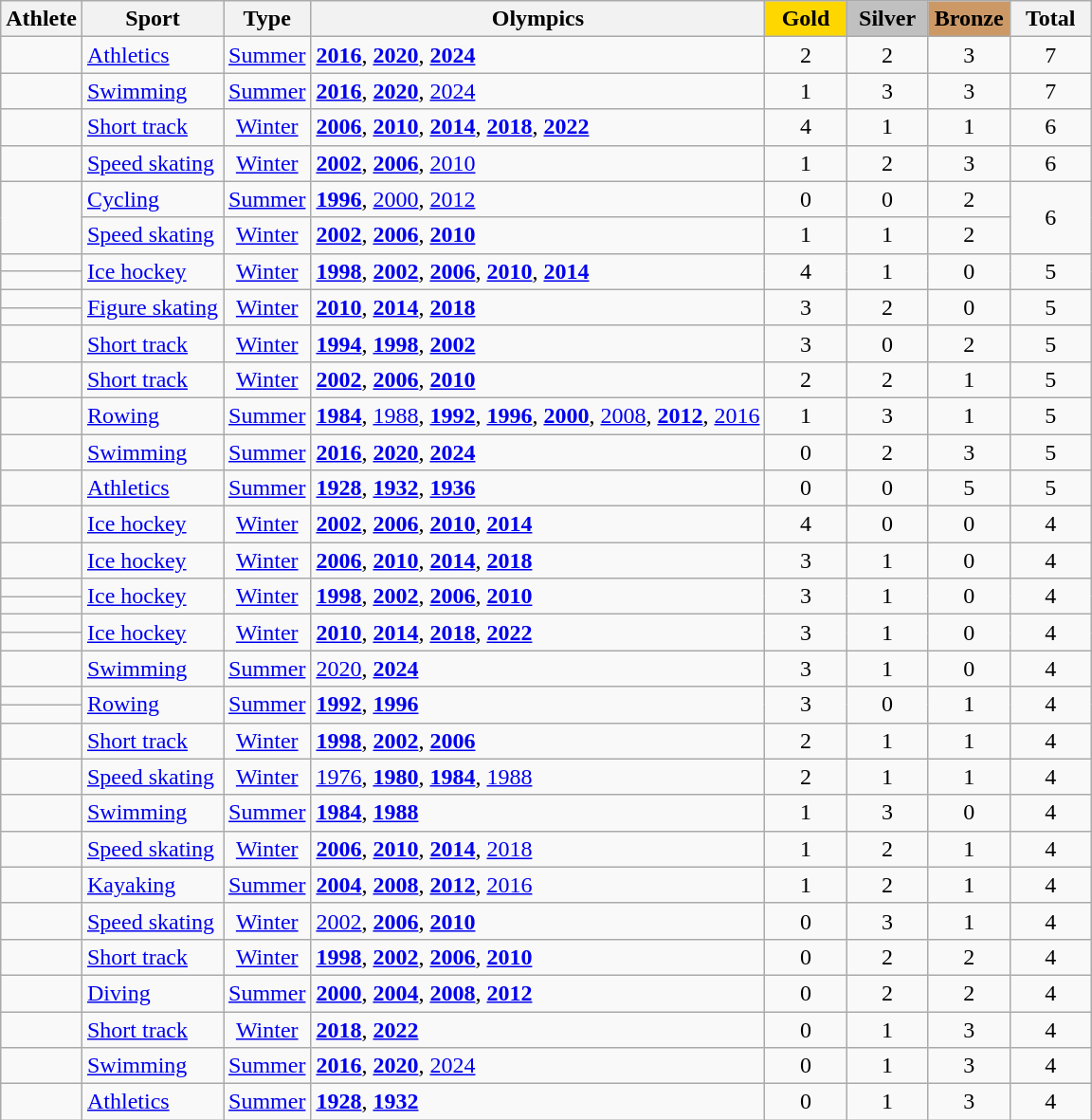<table class="wikitable sortable" style="text-align:center">
<tr>
<th>Athlete</th>
<th>Sport</th>
<th>Type</th>
<th>Olympics</th>
<th style="width:50px; background: gold">Gold</th>
<th style="width:50px; background: silver">Silver</th>
<th style="width:50px; background: #cc9966">Bronze</th>
<th style="width:50px">Total</th>
</tr>
<tr>
<td align=left></td>
<td align=left><a href='#'>Athletics</a></td>
<td><a href='#'>Summer</a></td>
<td align=left><strong><a href='#'>2016</a></strong>, <strong><a href='#'>2020</a></strong>, <strong><a href='#'>2024</a></strong></td>
<td>2</td>
<td>2</td>
<td>3</td>
<td>7</td>
</tr>
<tr>
<td align=left></td>
<td align=left><a href='#'>Swimming</a></td>
<td><a href='#'>Summer</a></td>
<td align=left><strong><a href='#'>2016</a></strong>, <strong><a href='#'>2020</a></strong>, <a href='#'>2024</a></td>
<td>1</td>
<td>3</td>
<td>3</td>
<td>7</td>
</tr>
<tr>
<td align=left></td>
<td align=left><a href='#'>Short track</a></td>
<td><a href='#'>Winter</a></td>
<td align=left><strong><a href='#'>2006</a></strong>, <strong><a href='#'>2010</a></strong>, <strong><a href='#'>2014</a></strong>, <strong><a href='#'>2018</a></strong>, <strong><a href='#'>2022</a></strong></td>
<td>4</td>
<td>1</td>
<td>1</td>
<td>6</td>
</tr>
<tr>
<td align=left></td>
<td align=left><a href='#'>Speed skating</a></td>
<td><a href='#'>Winter</a></td>
<td align=left><strong><a href='#'>2002</a></strong>, <strong><a href='#'>2006</a></strong>, <a href='#'>2010</a></td>
<td>1</td>
<td>2</td>
<td>3</td>
<td>6</td>
</tr>
<tr>
<td rowspan=2 align=left></td>
<td align=left><a href='#'>Cycling</a></td>
<td><a href='#'>Summer</a></td>
<td align=left><strong><a href='#'>1996</a></strong>, <a href='#'>2000</a>, <a href='#'>2012</a></td>
<td>0</td>
<td>0</td>
<td>2</td>
<td rowspan=2>6</td>
</tr>
<tr>
<td align=left><a href='#'>Speed skating</a></td>
<td><a href='#'>Winter</a></td>
<td align=left><strong><a href='#'>2002</a></strong>, <strong><a href='#'>2006</a></strong>, <strong><a href='#'>2010</a></strong></td>
<td>1</td>
<td>1</td>
<td>2</td>
</tr>
<tr>
<td align=left></td>
<td align=left rowspan=2><a href='#'>Ice hockey</a></td>
<td rowspan=2><a href='#'>Winter</a></td>
<td align=left rowspan=2><strong><a href='#'>1998</a></strong>, <strong><a href='#'>2002</a></strong>, <strong><a href='#'>2006</a></strong>, <strong><a href='#'>2010</a></strong>, <strong><a href='#'>2014</a></strong></td>
<td rowspan=2>4</td>
<td rowspan=2>1</td>
<td rowspan=2>0</td>
<td rowspan=2>5</td>
</tr>
<tr>
<td align=left></td>
</tr>
<tr>
<td align=left></td>
<td align=left rowspan=2><a href='#'>Figure skating</a></td>
<td rowspan=2><a href='#'>Winter</a></td>
<td align=left rowspan=2><strong><a href='#'>2010</a></strong>, <strong><a href='#'>2014</a></strong>, <strong><a href='#'>2018</a></strong></td>
<td rowspan=2>3</td>
<td rowspan=2>2</td>
<td rowspan=2>0</td>
<td rowspan=2>5</td>
</tr>
<tr>
<td align=left></td>
</tr>
<tr>
<td align=left></td>
<td align=left><a href='#'>Short track</a></td>
<td><a href='#'>Winter</a></td>
<td align=left><strong><a href='#'>1994</a></strong>, <strong><a href='#'>1998</a></strong>, <strong><a href='#'>2002</a></strong></td>
<td>3</td>
<td>0</td>
<td>2</td>
<td>5</td>
</tr>
<tr>
<td align=left></td>
<td align=left><a href='#'>Short track</a></td>
<td><a href='#'>Winter</a></td>
<td align=left><strong><a href='#'>2002</a></strong>, <strong><a href='#'>2006</a></strong>, <strong><a href='#'>2010</a></strong></td>
<td>2</td>
<td>2</td>
<td>1</td>
<td>5</td>
</tr>
<tr>
<td align=left></td>
<td align=left><a href='#'>Rowing</a></td>
<td><a href='#'>Summer</a></td>
<td align=left><strong><a href='#'>1984</a></strong>, <a href='#'>1988</a>, <strong><a href='#'>1992</a></strong>, <strong><a href='#'>1996</a></strong>, <strong><a href='#'>2000</a></strong>, <a href='#'>2008</a>, <strong><a href='#'>2012</a></strong>, <a href='#'>2016</a></td>
<td>1</td>
<td>3</td>
<td>1</td>
<td>5</td>
</tr>
<tr>
<td align=left></td>
<td align=left><a href='#'>Swimming</a></td>
<td><a href='#'>Summer</a></td>
<td align=left><strong><a href='#'>2016</a></strong>, <strong><a href='#'>2020</a></strong>, <strong><a href='#'>2024</a></strong></td>
<td>0</td>
<td>2</td>
<td>3</td>
<td>5</td>
</tr>
<tr>
<td align=left></td>
<td align=left><a href='#'>Athletics</a></td>
<td><a href='#'>Summer</a></td>
<td align=left><strong><a href='#'>1928</a></strong>, <strong><a href='#'>1932</a></strong>, <strong><a href='#'>1936</a></strong></td>
<td>0</td>
<td>0</td>
<td>5</td>
<td>5</td>
</tr>
<tr>
<td align=left></td>
<td align=left><a href='#'>Ice hockey</a></td>
<td><a href='#'>Winter</a></td>
<td align=left><strong><a href='#'>2002</a></strong>, <strong><a href='#'>2006</a></strong>, <strong><a href='#'>2010</a></strong>, <strong><a href='#'>2014</a></strong></td>
<td>4</td>
<td>0</td>
<td>0</td>
<td>4</td>
</tr>
<tr>
<td align=left></td>
<td align=left><a href='#'>Ice hockey</a></td>
<td><a href='#'>Winter</a></td>
<td align=left><strong><a href='#'>2006</a></strong>, <strong><a href='#'>2010</a></strong>, <strong><a href='#'>2014</a></strong>, <strong><a href='#'>2018</a></strong></td>
<td>3</td>
<td>1</td>
<td>0</td>
<td>4</td>
</tr>
<tr>
<td align=left></td>
<td align=left rowspan=2><a href='#'>Ice hockey</a></td>
<td rowspan=2><a href='#'>Winter</a></td>
<td align=left rowspan=2><strong><a href='#'>1998</a></strong>, <strong><a href='#'>2002</a></strong>, <strong><a href='#'>2006</a></strong>, <strong><a href='#'>2010</a></strong></td>
<td rowspan=2>3</td>
<td rowspan=2>1</td>
<td rowspan=2>0</td>
<td rowspan=2>4</td>
</tr>
<tr>
<td align=left></td>
</tr>
<tr>
<td align=left></td>
<td align=left rowspan=2><a href='#'>Ice hockey</a></td>
<td rowspan=2><a href='#'>Winter</a></td>
<td align=left rowspan=2><strong><a href='#'>2010</a></strong>, <strong><a href='#'>2014</a></strong>, <strong><a href='#'>2018</a></strong>, <strong><a href='#'>2022</a></strong></td>
<td rowspan=2>3</td>
<td rowspan=2>1</td>
<td rowspan=2>0</td>
<td rowspan=2>4</td>
</tr>
<tr>
<td align=left></td>
</tr>
<tr>
<td align=left></td>
<td align=left><a href='#'>Swimming</a></td>
<td><a href='#'>Summer</a></td>
<td align=left><a href='#'>2020</a>, <strong><a href='#'>2024</a></strong></td>
<td>3</td>
<td>1</td>
<td>0</td>
<td>4</td>
</tr>
<tr>
<td align=left></td>
<td align=left rowspan=2><a href='#'>Rowing</a></td>
<td rowspan=2><a href='#'>Summer</a></td>
<td align=left rowspan=2><strong><a href='#'>1992</a></strong>, <strong><a href='#'>1996</a></strong></td>
<td rowspan=2>3</td>
<td rowspan=2>0</td>
<td rowspan=2>1</td>
<td rowspan=2>4</td>
</tr>
<tr>
<td align=left></td>
</tr>
<tr>
<td align=left></td>
<td align=left><a href='#'>Short track</a></td>
<td><a href='#'>Winter</a></td>
<td align=left><strong><a href='#'>1998</a></strong>, <strong><a href='#'>2002</a></strong>, <strong><a href='#'>2006</a></strong></td>
<td>2</td>
<td>1</td>
<td>1</td>
<td>4</td>
</tr>
<tr>
<td align=left></td>
<td align=left><a href='#'>Speed skating</a></td>
<td><a href='#'>Winter</a></td>
<td align=left><a href='#'>1976</a>, <strong><a href='#'>1980</a></strong>, <strong><a href='#'>1984</a></strong>, <a href='#'>1988</a></td>
<td>2</td>
<td>1</td>
<td>1</td>
<td>4</td>
</tr>
<tr>
<td align=left></td>
<td align=left><a href='#'>Swimming</a></td>
<td><a href='#'>Summer</a></td>
<td align=left><strong><a href='#'>1984</a></strong>, <strong><a href='#'>1988</a></strong></td>
<td>1</td>
<td>3</td>
<td>0</td>
<td>4</td>
</tr>
<tr>
<td align=left></td>
<td align=left><a href='#'>Speed skating</a></td>
<td><a href='#'>Winter</a></td>
<td align=left><strong><a href='#'>2006</a></strong>, <strong><a href='#'>2010</a></strong>, <strong><a href='#'>2014</a></strong>, <a href='#'>2018</a></td>
<td>1</td>
<td>2</td>
<td>1</td>
<td>4</td>
</tr>
<tr>
<td align=left></td>
<td align=left><a href='#'>Kayaking</a></td>
<td><a href='#'>Summer</a></td>
<td align=left><strong><a href='#'>2004</a></strong>, <strong><a href='#'>2008</a></strong>, <strong><a href='#'>2012</a></strong>, <a href='#'>2016</a></td>
<td>1</td>
<td>2</td>
<td>1</td>
<td>4</td>
</tr>
<tr>
<td align=left></td>
<td align=left><a href='#'>Speed skating</a></td>
<td><a href='#'>Winter</a></td>
<td align=left><a href='#'>2002</a>, <strong><a href='#'>2006</a></strong>, <strong><a href='#'>2010</a></strong></td>
<td>0</td>
<td>3</td>
<td>1</td>
<td>4</td>
</tr>
<tr>
<td align=left></td>
<td align=left><a href='#'>Short track</a></td>
<td><a href='#'>Winter</a></td>
<td align=left><strong><a href='#'>1998</a></strong>, <strong><a href='#'>2002</a></strong>, <strong><a href='#'>2006</a></strong>, <strong><a href='#'>2010</a></strong></td>
<td>0</td>
<td>2</td>
<td>2</td>
<td>4</td>
</tr>
<tr>
<td align=left></td>
<td align=left><a href='#'>Diving</a></td>
<td><a href='#'>Summer</a></td>
<td align=left><strong><a href='#'>2000</a></strong>, <strong><a href='#'>2004</a></strong>, <strong><a href='#'>2008</a></strong>, <strong><a href='#'>2012</a></strong></td>
<td>0</td>
<td>2</td>
<td>2</td>
<td>4</td>
</tr>
<tr>
<td align=left></td>
<td align=left><a href='#'>Short track</a></td>
<td><a href='#'>Winter</a></td>
<td align=left><strong><a href='#'>2018</a></strong>, <strong><a href='#'>2022</a></strong></td>
<td>0</td>
<td>1</td>
<td>3</td>
<td>4</td>
</tr>
<tr>
<td align=left></td>
<td align=left><a href='#'>Swimming</a></td>
<td><a href='#'>Summer</a></td>
<td align=left><strong><a href='#'>2016</a></strong>, <strong><a href='#'>2020</a></strong>, <a href='#'>2024</a></td>
<td>0</td>
<td>1</td>
<td>3</td>
<td>4</td>
</tr>
<tr>
<td align=left></td>
<td align=left><a href='#'>Athletics</a></td>
<td><a href='#'>Summer</a></td>
<td align=left><strong><a href='#'>1928</a></strong>, <strong><a href='#'>1932</a></strong></td>
<td>0</td>
<td>1</td>
<td>3</td>
<td>4</td>
</tr>
</table>
